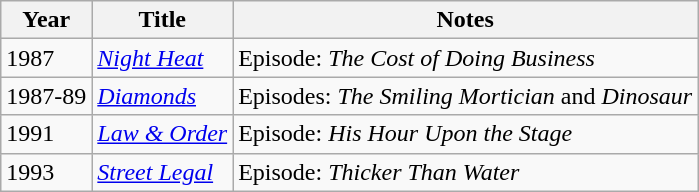<table class="wikitable">
<tr>
<th>Year</th>
<th>Title</th>
<th>Notes</th>
</tr>
<tr>
<td>1987</td>
<td><em><a href='#'>Night Heat</a></em></td>
<td>Episode: <em>The Cost of Doing Business</em></td>
</tr>
<tr>
<td>1987-89</td>
<td><em><a href='#'>Diamonds</a></em></td>
<td>Episodes: <em>The Smiling Mortician</em> and <em>Dinosaur</em></td>
</tr>
<tr>
<td>1991</td>
<td><em><a href='#'>Law & Order</a></em></td>
<td>Episode: <em>His Hour Upon the Stage</em></td>
</tr>
<tr>
<td>1993</td>
<td><em><a href='#'>Street Legal</a></em></td>
<td>Episode: <em>Thicker Than Water</em></td>
</tr>
</table>
